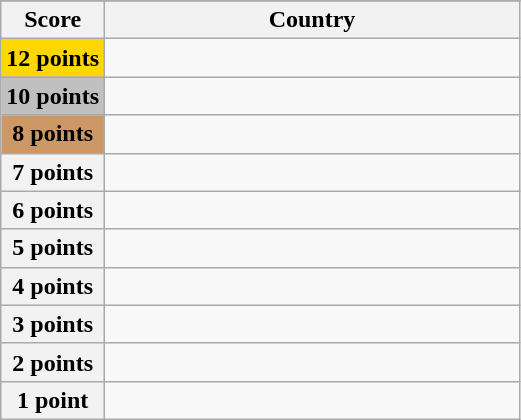<table class="wikitable">
<tr>
</tr>
<tr>
<th scope="col" width="20%">Score</th>
<th scope="col">Country</th>
</tr>
<tr>
<th scope="row" style="background:gold">12 points</th>
<td></td>
</tr>
<tr>
<th scope="row" style="background:silver">10 points</th>
<td></td>
</tr>
<tr>
<th scope="row" style="background:#CC9966">8 points</th>
<td></td>
</tr>
<tr>
<th scope="row">7 points</th>
<td></td>
</tr>
<tr>
<th scope="row">6 points</th>
<td></td>
</tr>
<tr>
<th scope="row">5 points</th>
<td></td>
</tr>
<tr>
<th scope="row">4 points</th>
<td></td>
</tr>
<tr>
<th scope="row">3 points</th>
<td></td>
</tr>
<tr>
<th scope="row">2 points</th>
<td></td>
</tr>
<tr>
<th scope="row">1 point</th>
<td></td>
</tr>
</table>
